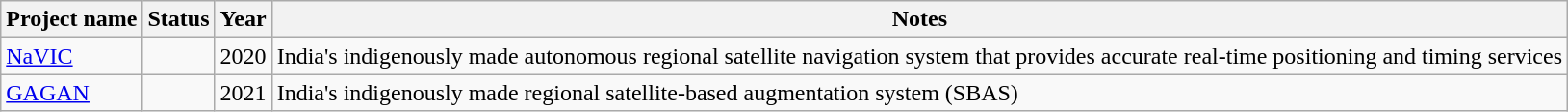<table class="wikitable sortable">
<tr>
<th>Project name</th>
<th>Status</th>
<th>Year</th>
<th>Notes</th>
</tr>
<tr>
<td><a href='#'>NaVIC</a></td>
<td></td>
<td>2020</td>
<td>India's indigenously made autonomous regional satellite navigation system that provides accurate real-time positioning and timing services</td>
</tr>
<tr>
<td><a href='#'>GAGAN</a></td>
<td></td>
<td>2021</td>
<td>India's indigenously made regional satellite-based augmentation system (SBAS)</td>
</tr>
</table>
